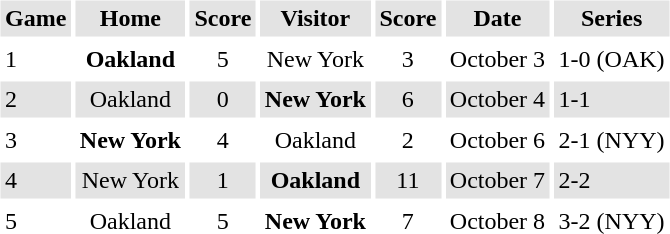<table border="0" cellspacing="3" cellpadding="3">
<tr style="background: #e3e3e3;">
<th>Game</th>
<th>Home</th>
<th>Score</th>
<th>Visitor</th>
<th>Score</th>
<th>Date</th>
<th>Series</th>
</tr>
<tr>
<td>1</td>
<td align="center"><strong>Oakland</strong></td>
<td align="center">5</td>
<td align="center">New York</td>
<td align="center">3</td>
<td align="center">October 3</td>
<td>1-0 (OAK)</td>
</tr>
<tr style="background: #e3e3e3;">
<td>2</td>
<td align="center">Oakland</td>
<td align="center">0</td>
<td align="center"><strong>New York</strong></td>
<td align="center">6</td>
<td align="center">October 4</td>
<td>1-1</td>
</tr>
<tr>
<td>3</td>
<td align="center"><strong>New York</strong></td>
<td align="center">4</td>
<td align="center">Oakland</td>
<td align="center">2</td>
<td align="center">October 6</td>
<td>2-1 (NYY)</td>
</tr>
<tr style="background: #e3e3e3;">
<td>4</td>
<td align="center">New York</td>
<td align="center">1</td>
<td align="center"><strong>Oakland</strong></td>
<td align="center">11</td>
<td align="center">October 7</td>
<td>2-2</td>
</tr>
<tr>
<td>5</td>
<td align="center">Oakland</td>
<td align="center">5</td>
<td align="center"><strong>New York</strong></td>
<td align="center">7</td>
<td align="center">October 8</td>
<td>3-2 (NYY)</td>
</tr>
<tr>
</tr>
</table>
